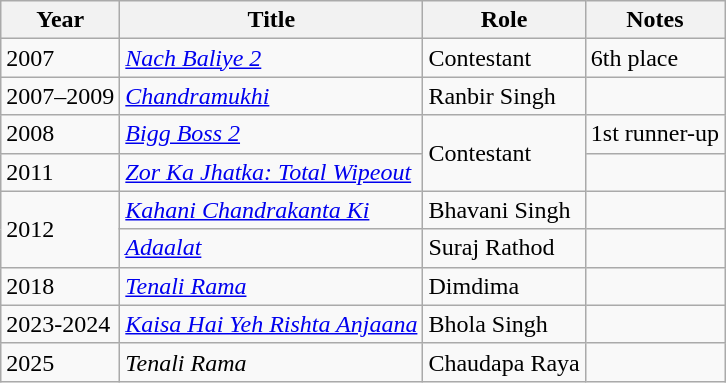<table class="wikitable sortable">
<tr>
<th>Year</th>
<th>Title</th>
<th>Role</th>
<th>Notes</th>
</tr>
<tr>
<td>2007</td>
<td><em><a href='#'>Nach Baliye 2</a></em></td>
<td>Contestant</td>
<td>6th place</td>
</tr>
<tr>
<td>2007–2009</td>
<td><em><a href='#'>Chandramukhi</a></em></td>
<td>Ranbir Singh</td>
<td></td>
</tr>
<tr>
<td>2008</td>
<td><em><a href='#'>Bigg Boss 2</a></em></td>
<td rowspan="2">Contestant</td>
<td>1st runner-up</td>
</tr>
<tr>
<td>2011</td>
<td><em><a href='#'>Zor Ka Jhatka: Total Wipeout</a></em></td>
<td></td>
</tr>
<tr>
<td rowspan="2">2012</td>
<td><em><a href='#'>Kahani Chandrakanta Ki</a></em></td>
<td>Bhavani Singh</td>
<td></td>
</tr>
<tr>
<td><em><a href='#'>Adaalat</a></em></td>
<td>Suraj Rathod</td>
<td></td>
</tr>
<tr>
<td>2018</td>
<td><em><a href='#'>Tenali Rama</a></em></td>
<td>Dimdima</td>
<td></td>
</tr>
<tr>
<td>2023-2024</td>
<td><em><a href='#'>Kaisa Hai Yeh Rishta Anjaana</a></em></td>
<td>Bhola Singh</td>
<td></td>
</tr>
<tr>
<td>2025</td>
<td><em>Tenali Rama</em></td>
<td>Chaudapa Raya</td>
<td></td>
</tr>
</table>
